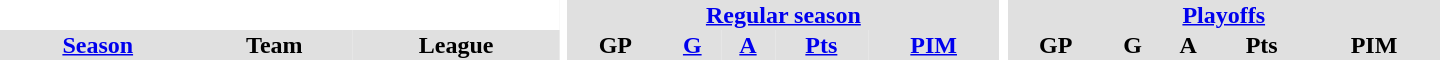<table border="0" cellpadding="1" cellspacing="0" style="text-align:center; width:60em">
<tr bgcolor="#e0e0e0">
<th colspan="3" bgcolor="#ffffff"></th>
<th rowspan="99" bgcolor="#ffffff"></th>
<th colspan="5"><a href='#'>Regular season</a></th>
<th rowspan="99" bgcolor="#ffffff"></th>
<th colspan="5"><a href='#'>Playoffs</a></th>
</tr>
<tr bgcolor="#e0e0e0">
<th><a href='#'>Season</a></th>
<th>Team</th>
<th>League</th>
<th>GP</th>
<th><a href='#'>G</a></th>
<th><a href='#'>A</a></th>
<th><a href='#'>Pts</a></th>
<th><a href='#'>PIM</a></th>
<th>GP</th>
<th>G</th>
<th>A</th>
<th>Pts</th>
<th>PIM</th>
</tr>
</table>
